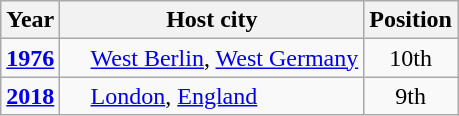<table class="wikitable" style="text-align: center;">
<tr>
<th>Year</th>
<th>Host city</th>
<th>Position</th>
</tr>
<tr>
<td><strong><a href='#'>1976</a></strong></td>
<td style="text-align: left; padding-left: 20px;"> <a href='#'>West Berlin</a>, <a href='#'>West Germany</a></td>
<td>10th</td>
</tr>
<tr>
<td><strong><a href='#'>2018</a></strong></td>
<td style="text-align: left; padding-left: 20px;"> <a href='#'>London</a>, <a href='#'>England</a></td>
<td>9th</td>
</tr>
</table>
